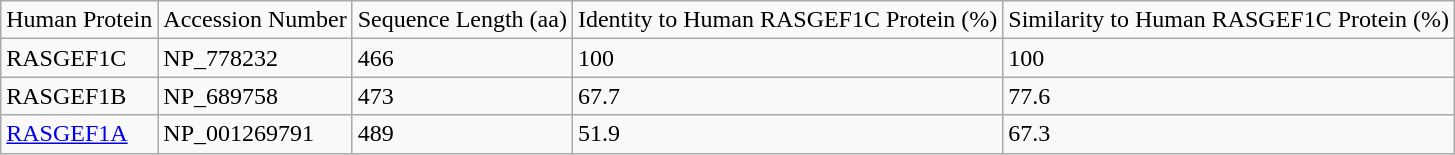<table class="wikitable">
<tr>
<td>Human Protein</td>
<td>Accession Number</td>
<td>Sequence Length (aa)</td>
<td>Identity to Human RASGEF1C Protein (%)</td>
<td>Similarity to Human RASGEF1C Protein (%)</td>
</tr>
<tr>
<td>RASGEF1C</td>
<td>NP_778232</td>
<td>466</td>
<td>100</td>
<td>100</td>
</tr>
<tr>
<td>RASGEF1B</td>
<td>NP_689758</td>
<td>473</td>
<td>67.7</td>
<td>77.6</td>
</tr>
<tr>
<td><a href='#'>RASGEF1A</a></td>
<td>NP_001269791</td>
<td>489</td>
<td>51.9</td>
<td>67.3</td>
</tr>
</table>
